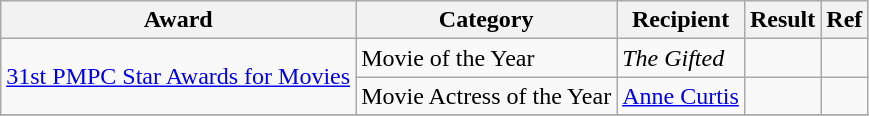<table class="wikitable">
<tr>
<th>Award</th>
<th>Category</th>
<th>Recipient</th>
<th>Result</th>
<th>Ref</th>
</tr>
<tr>
<td rowspan="2"><a href='#'>31st PMPC Star Awards for Movies</a></td>
<td>Movie of the Year</td>
<td><em>The Gifted</em></td>
<td></td>
<td></td>
</tr>
<tr>
<td>Movie Actress of the Year</td>
<td><a href='#'>Anne Curtis</a></td>
<td></td>
<td></td>
</tr>
<tr>
</tr>
</table>
